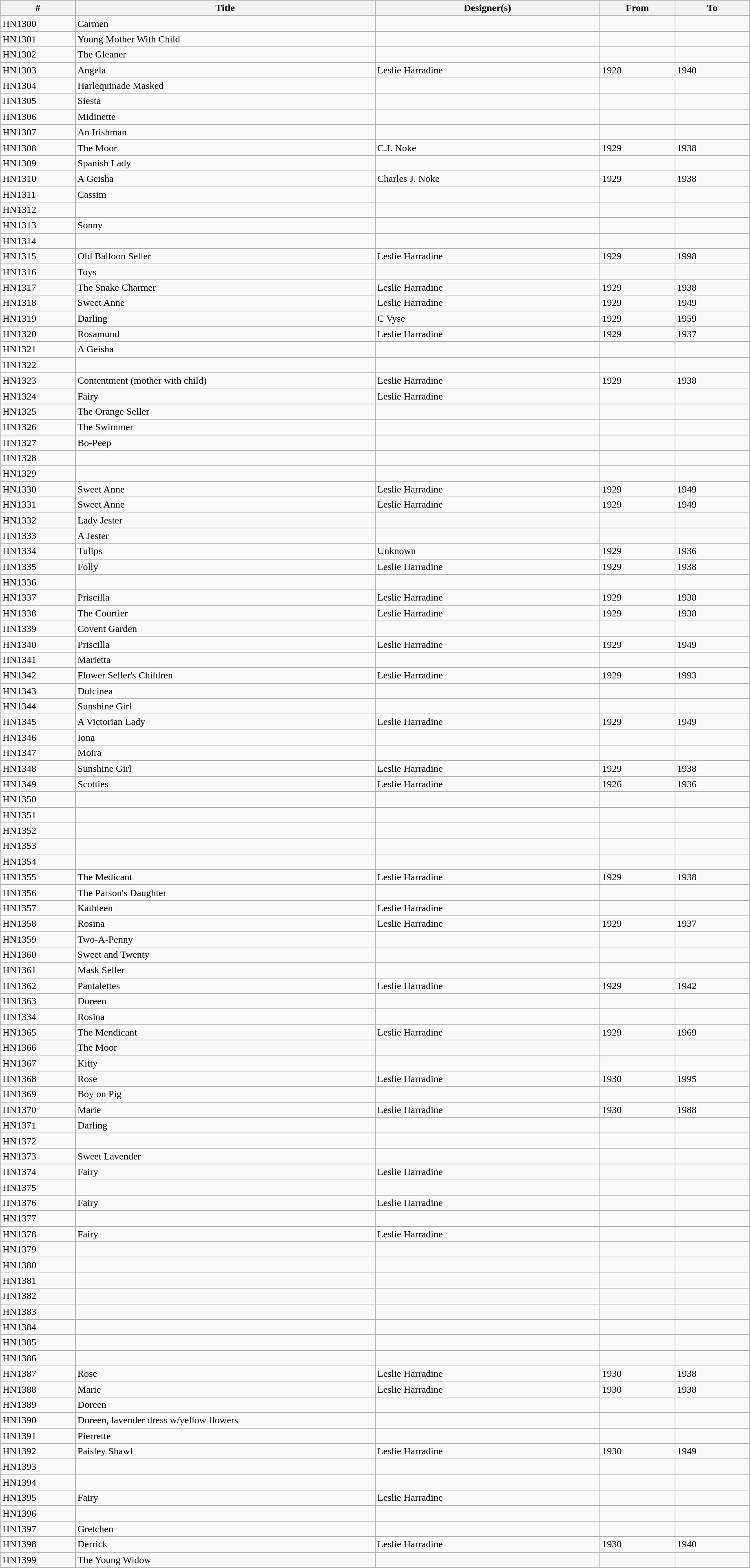<table class="wikitable collapsible" width="97%" border="1" cellpadding="1" cellspacing="0" align="centre">
<tr>
<th width=10%>#</th>
<th width=40%>Title</th>
<th width=30%>Designer(s)</th>
<th width=10%>From</th>
<th width=10%>To</th>
</tr>
<tr>
<td>HN1300</td>
<td>Carmen</td>
<td></td>
<td></td>
<td></td>
</tr>
<tr>
<td>HN1301</td>
<td>Young Mother With Child</td>
<td></td>
<td></td>
<td></td>
</tr>
<tr>
<td>HN1302</td>
<td>The Gleaner</td>
<td></td>
<td></td>
<td></td>
</tr>
<tr>
<td>HN1303</td>
<td>Angela</td>
<td>Leslie Harradine</td>
<td>1928</td>
<td>1940</td>
</tr>
<tr>
<td>HN1304</td>
<td>Harlequinade Masked</td>
<td></td>
<td></td>
<td></td>
</tr>
<tr>
<td>HN1305</td>
<td>Siesta</td>
<td></td>
<td></td>
<td></td>
</tr>
<tr>
<td>HN1306</td>
<td>Midinette</td>
<td></td>
<td></td>
<td></td>
</tr>
<tr>
<td>HN1307</td>
<td>An Irishman</td>
<td></td>
<td></td>
<td></td>
</tr>
<tr>
<td>HN1308</td>
<td>The Moor</td>
<td>C.J. Noke</td>
<td>1929</td>
<td>1938</td>
</tr>
<tr>
<td>HN1309</td>
<td>Spanish Lady</td>
<td></td>
<td></td>
<td></td>
</tr>
<tr>
<td>HN1310</td>
<td>A Geisha</td>
<td>Charles J. Noke</td>
<td>1929</td>
<td>1938</td>
</tr>
<tr>
<td>HN1311</td>
<td>Cassim</td>
<td></td>
<td></td>
<td></td>
</tr>
<tr>
<td>HN1312</td>
<td></td>
<td></td>
<td></td>
<td></td>
</tr>
<tr>
<td>HN1313</td>
<td>Sonny</td>
<td></td>
<td></td>
<td></td>
</tr>
<tr>
<td>HN1314</td>
<td></td>
<td></td>
<td></td>
<td></td>
</tr>
<tr>
<td>HN1315</td>
<td>Old Balloon Seller</td>
<td>Leslie Harradine</td>
<td>1929</td>
<td>1998</td>
</tr>
<tr>
<td>HN1316</td>
<td>Toys</td>
<td></td>
<td></td>
<td></td>
</tr>
<tr>
<td>HN1317</td>
<td>The Snake Charmer</td>
<td>Leslie Harradine</td>
<td>1929</td>
<td>1938</td>
</tr>
<tr>
<td>HN1318</td>
<td>Sweet Anne</td>
<td>Leslie Harradine</td>
<td>1929</td>
<td>1949</td>
</tr>
<tr>
<td>HN1319</td>
<td>Darling</td>
<td>C Vyse</td>
<td>1929</td>
<td>1959</td>
</tr>
<tr>
<td>HN1320</td>
<td>Rosamund</td>
<td>Leslie Harradine</td>
<td>1929</td>
<td>1937</td>
</tr>
<tr>
<td>HN1321</td>
<td>A Geisha</td>
<td></td>
<td></td>
<td></td>
</tr>
<tr>
<td>HN1322</td>
<td></td>
<td></td>
<td></td>
<td></td>
</tr>
<tr>
<td>HN1323</td>
<td>Contentment (mother with child)</td>
<td>Leslie Harradine</td>
<td>1929</td>
<td>1938</td>
</tr>
<tr>
<td>HN1324</td>
<td>Fairy</td>
<td>Leslie Harradine</td>
<td></td>
<td></td>
</tr>
<tr>
<td>HN1325</td>
<td>The Orange Seller</td>
<td></td>
<td></td>
<td></td>
</tr>
<tr>
<td>HN1326</td>
<td>The Swimmer</td>
<td></td>
<td></td>
<td></td>
</tr>
<tr>
<td>HN1327</td>
<td>Bo-Peep</td>
<td></td>
<td></td>
<td></td>
</tr>
<tr>
<td>HN1328</td>
<td></td>
<td></td>
<td></td>
<td></td>
</tr>
<tr>
<td>HN1329</td>
<td></td>
<td></td>
<td></td>
<td></td>
</tr>
<tr>
<td>HN1330</td>
<td>Sweet Anne</td>
<td>Leslie Harradine</td>
<td>1929</td>
<td>1949</td>
</tr>
<tr>
<td>HN1331</td>
<td>Sweet Anne</td>
<td>Leslie Harradine</td>
<td>1929</td>
<td>1949</td>
</tr>
<tr>
<td>HN1332</td>
<td>Lady Jester</td>
<td></td>
<td></td>
<td></td>
</tr>
<tr>
<td>HN1333</td>
<td>A Jester</td>
<td></td>
<td></td>
<td></td>
</tr>
<tr>
<td>HN1334</td>
<td>Tulips</td>
<td>Unknown</td>
<td>1929</td>
<td>1936</td>
</tr>
<tr>
<td>HN1335</td>
<td>Folly</td>
<td>Leslie Harradine</td>
<td>1929</td>
<td>1938</td>
</tr>
<tr>
<td>HN1336</td>
<td></td>
<td></td>
<td></td>
<td></td>
</tr>
<tr>
<td>HN1337</td>
<td>Priscilla</td>
<td>Leslie Harradine</td>
<td>1929</td>
<td>1938</td>
</tr>
<tr>
<td>HN1338</td>
<td>The Courtier</td>
<td>Leslie Harradine</td>
<td>1929</td>
<td>1938</td>
</tr>
<tr>
<td>HN1339</td>
<td>Covent Garden</td>
<td></td>
<td></td>
<td></td>
</tr>
<tr>
<td>HN1340</td>
<td>Priscilla</td>
<td>Leslie Harradine</td>
<td>1929</td>
<td>1949</td>
</tr>
<tr>
<td>HN1341</td>
<td>Marietta</td>
<td></td>
<td></td>
<td></td>
</tr>
<tr>
<td>HN1342</td>
<td>Flower Seller's Children</td>
<td>Leslie Harradine</td>
<td>1929</td>
<td>1993</td>
</tr>
<tr>
<td>HN1343</td>
<td>Dulcinea</td>
<td></td>
<td></td>
<td></td>
</tr>
<tr>
<td>HN1344</td>
<td>Sunshine Girl</td>
<td></td>
<td></td>
<td></td>
</tr>
<tr>
<td>HN1345</td>
<td>A Victorian Lady</td>
<td>Leslie Harradine</td>
<td>1929</td>
<td>1949</td>
</tr>
<tr>
<td>HN1346</td>
<td>Iona</td>
<td></td>
<td></td>
<td></td>
</tr>
<tr>
<td>HN1347</td>
<td>Moira</td>
<td></td>
<td></td>
<td></td>
</tr>
<tr>
<td>HN1348</td>
<td>Sunshine Girl</td>
<td>Leslie Harradine</td>
<td>1929</td>
<td>1938</td>
</tr>
<tr>
<td>HN1349</td>
<td>Scotties</td>
<td>Leslie Harradine</td>
<td>1926</td>
<td>1936</td>
</tr>
<tr>
<td>HN1350</td>
<td></td>
<td></td>
<td></td>
<td></td>
</tr>
<tr>
<td>HN1351</td>
<td></td>
<td></td>
<td></td>
<td></td>
</tr>
<tr>
<td>HN1352</td>
<td></td>
<td></td>
<td></td>
<td></td>
</tr>
<tr>
<td>HN1353</td>
<td></td>
<td></td>
<td></td>
<td></td>
</tr>
<tr>
<td>HN1354</td>
<td></td>
<td></td>
<td></td>
<td></td>
</tr>
<tr>
<td>HN1355</td>
<td>The Medicant</td>
<td>Leslie Harradine</td>
<td>1929</td>
<td>1938</td>
</tr>
<tr>
<td>HN1356</td>
<td>The Parson's Daughter</td>
<td></td>
<td></td>
<td></td>
</tr>
<tr>
<td>HN1357</td>
<td>Kathleen</td>
<td>Leslie Harradine</td>
<td></td>
<td></td>
</tr>
<tr>
<td>HN1358</td>
<td>Rosina</td>
<td>Leslie Harradine</td>
<td>1929</td>
<td>1937</td>
</tr>
<tr>
<td>HN1359</td>
<td>Two-A-Penny</td>
<td></td>
<td></td>
<td></td>
</tr>
<tr>
<td>HN1360</td>
<td>Sweet and Twenty</td>
<td></td>
<td></td>
<td></td>
</tr>
<tr>
<td>HN1361</td>
<td>Mask Seller</td>
<td></td>
<td></td>
<td></td>
</tr>
<tr>
<td>HN1362</td>
<td>Pantalettes</td>
<td>Leslie Harradine</td>
<td>1929</td>
<td>1942</td>
</tr>
<tr>
<td>HN1363</td>
<td>Doreen</td>
<td></td>
<td></td>
<td></td>
</tr>
<tr>
<td>HN1334</td>
<td>Rosina</td>
<td></td>
<td></td>
<td></td>
</tr>
<tr>
<td>HN1365</td>
<td>The Mendicant</td>
<td>Leslie Harradine</td>
<td>1929</td>
<td>1969</td>
</tr>
<tr>
<td>HN1366</td>
<td>The Moor</td>
<td></td>
<td></td>
<td></td>
</tr>
<tr>
<td>HN1367</td>
<td>Kitty</td>
<td></td>
<td></td>
<td></td>
</tr>
<tr>
<td>HN1368</td>
<td>Rose</td>
<td>Leslie Harradine</td>
<td>1930</td>
<td>1995</td>
</tr>
<tr>
<td>HN1369</td>
<td>Boy on Pig</td>
<td></td>
<td></td>
<td></td>
</tr>
<tr>
<td>HN1370</td>
<td>Marie</td>
<td>Leslie Harradine</td>
<td>1930</td>
<td>1988</td>
</tr>
<tr>
<td>HN1371</td>
<td>Darling</td>
<td></td>
<td></td>
<td></td>
</tr>
<tr>
<td>HN1372</td>
<td></td>
<td></td>
<td></td>
<td></td>
</tr>
<tr>
<td>HN1373</td>
<td>Sweet Lavender</td>
<td></td>
<td></td>
<td></td>
</tr>
<tr>
<td>HN1374</td>
<td>Fairy</td>
<td>Leslie Harradine</td>
<td></td>
<td></td>
</tr>
<tr>
<td>HN1375</td>
<td></td>
<td></td>
<td></td>
<td></td>
</tr>
<tr>
<td>HN1376</td>
<td>Fairy</td>
<td>Leslie Harradine</td>
<td></td>
<td></td>
</tr>
<tr>
<td>HN1377</td>
<td></td>
<td></td>
<td></td>
<td></td>
</tr>
<tr>
<td>HN1378</td>
<td>Fairy</td>
<td>Leslie Harradine</td>
<td></td>
<td></td>
</tr>
<tr>
<td>HN1379</td>
<td></td>
<td></td>
<td></td>
<td></td>
</tr>
<tr>
<td>HN1380</td>
<td></td>
<td></td>
<td></td>
<td></td>
</tr>
<tr>
<td>HN1381</td>
<td></td>
<td></td>
<td></td>
<td></td>
</tr>
<tr>
<td>HN1382</td>
<td></td>
<td></td>
<td></td>
<td></td>
</tr>
<tr>
<td>HN1383</td>
<td></td>
<td></td>
<td></td>
<td></td>
</tr>
<tr>
<td>HN1384</td>
<td></td>
<td></td>
<td></td>
<td></td>
</tr>
<tr>
<td>HN1385</td>
<td></td>
<td></td>
<td></td>
<td></td>
</tr>
<tr>
<td>HN1386</td>
<td></td>
<td></td>
<td></td>
<td></td>
</tr>
<tr>
<td>HN1387</td>
<td>Rose</td>
<td>Leslie Harradine</td>
<td>1930</td>
<td>1938</td>
</tr>
<tr>
<td>HN1388</td>
<td>Marie</td>
<td>Leslie Harradine</td>
<td>1930</td>
<td>1938</td>
</tr>
<tr>
<td>HN1389</td>
<td>Doreen</td>
<td></td>
<td></td>
<td></td>
</tr>
<tr>
<td>HN1390</td>
<td>Doreen, lavender dress w/yellow flowers</td>
<td></td>
<td></td>
<td></td>
</tr>
<tr>
<td>HN1391</td>
<td>Pierrette</td>
<td></td>
<td></td>
<td></td>
</tr>
<tr>
<td>HN1392</td>
<td>Paisley Shawl</td>
<td>Leslie Harradine</td>
<td>1930</td>
<td>1949</td>
</tr>
<tr>
<td>HN1393</td>
<td></td>
<td></td>
<td></td>
<td></td>
</tr>
<tr>
<td>HN1394</td>
<td></td>
<td></td>
<td></td>
<td></td>
</tr>
<tr>
<td>HN1395</td>
<td>Fairy</td>
<td>Leslie Harradine</td>
<td></td>
<td></td>
</tr>
<tr>
<td>HN1396</td>
<td></td>
<td></td>
<td></td>
<td></td>
</tr>
<tr>
<td>HN1397</td>
<td>Gretchen</td>
<td></td>
<td></td>
<td></td>
</tr>
<tr>
<td>HN1398</td>
<td>Derrick</td>
<td>Leslie Harradine</td>
<td>1930</td>
<td>1940</td>
</tr>
<tr>
<td>HN1399</td>
<td>The Young Widow</td>
<td></td>
<td></td>
<td></td>
</tr>
<tr>
</tr>
</table>
